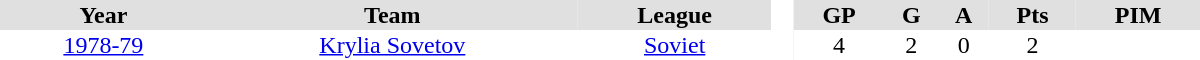<table border="0" cellpadding="1" cellspacing="0" ID="Table3" style="text-align:center; width:50em">
<tr style="text-align:center; background:#e0e0e0;">
<th>Year</th>
<th>Team</th>
<th>League</th>
<th rowspan="99" style="text-align:center; background:#fff;"> </th>
<th>GP</th>
<th>G</th>
<th>A</th>
<th>Pts</th>
<th>PIM</th>
</tr>
<tr ALIGN="center">
<td ALIGN="center"><a href='#'>1978-79</a></td>
<td ALIGN="center"><a href='#'>Krylia Sovetov</a></td>
<td ALIGN="center"><a href='#'>Soviet</a></td>
<td ALIGN="center">4</td>
<td ALIGN="center">2</td>
<td ALIGN="center">0</td>
<td ALIGN="center">2</td>
<td ALIGN="center"></td>
</tr>
<tr ALIGN="center">
</tr>
</table>
